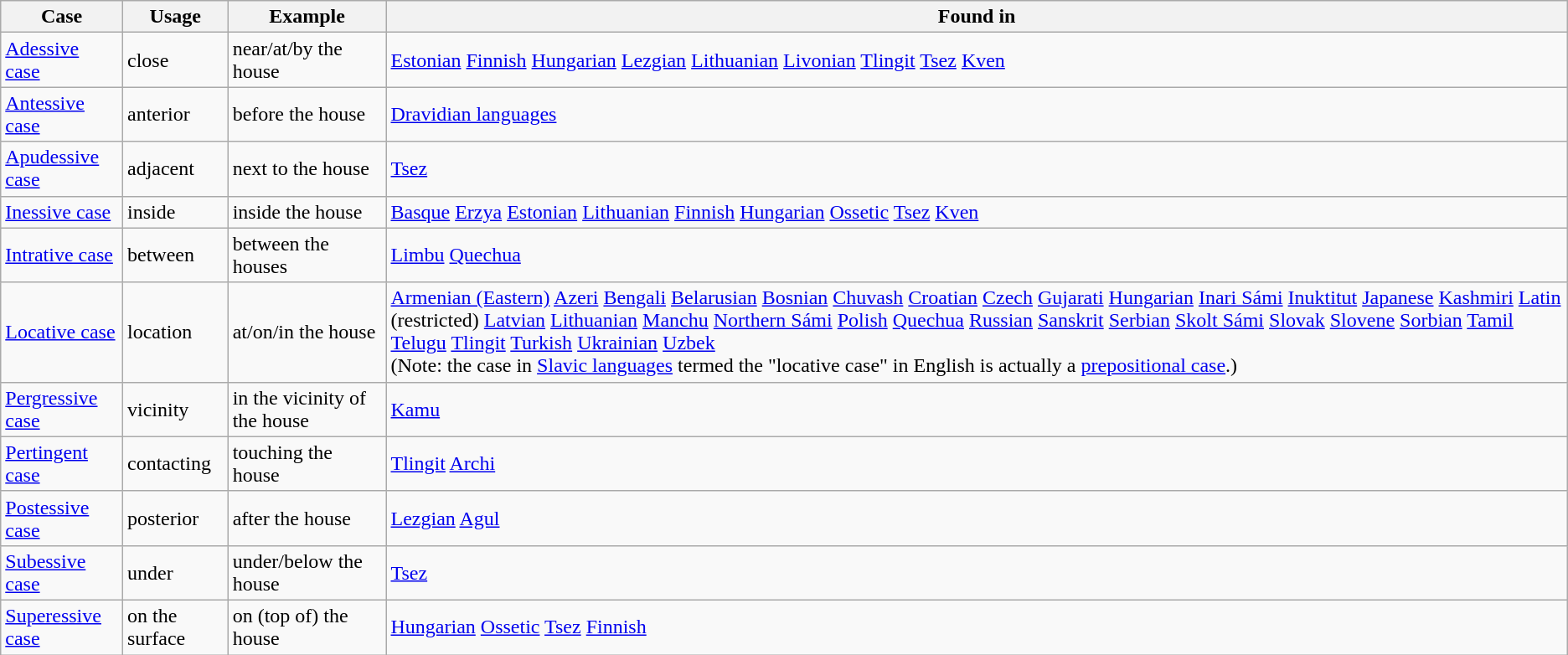<table class="wikitable">
<tr>
<th>Case</th>
<th>Usage</th>
<th>Example</th>
<th>Found in</th>
</tr>
<tr>
<td><a href='#'>Adessive case</a></td>
<td>close</td>
<td>near/at/by the house</td>
<td><a href='#'>Estonian</a>  <a href='#'>Finnish</a>  <a href='#'>Hungarian</a>  <a href='#'>Lezgian</a>  <a href='#'>Lithuanian</a>  <a href='#'>Livonian</a>  <a href='#'>Tlingit</a>  <a href='#'>Tsez</a>  <a href='#'>Kven</a></td>
</tr>
<tr>
<td><a href='#'>Antessive case</a></td>
<td>anterior</td>
<td>before the house</td>
<td><a href='#'>Dravidian languages</a></td>
</tr>
<tr>
<td><a href='#'>Apudessive case</a></td>
<td>adjacent</td>
<td>next to the house</td>
<td><a href='#'>Tsez</a></td>
</tr>
<tr>
<td><a href='#'>Inessive case</a></td>
<td>inside</td>
<td>inside the house</td>
<td><a href='#'>Basque</a>  <a href='#'>Erzya</a>  <a href='#'>Estonian</a>  <a href='#'>Lithuanian</a>  <a href='#'>Finnish</a>  <a href='#'>Hungarian</a>  <a href='#'>Ossetic</a>  <a href='#'>Tsez</a>  <a href='#'>Kven</a></td>
</tr>
<tr>
<td><a href='#'>Intrative case</a></td>
<td>between</td>
<td>between the houses</td>
<td><a href='#'>Limbu</a>  <a href='#'>Quechua</a></td>
</tr>
<tr>
<td><a href='#'>Locative case</a></td>
<td>location</td>
<td>at/on/in the house</td>
<td><a href='#'>Armenian (Eastern)</a>  <a href='#'>Azeri</a>  <a href='#'>Bengali</a>  <a href='#'>Belarusian</a>  <a href='#'>Bosnian</a>  <a href='#'>Chuvash</a>  <a href='#'>Croatian</a>  <a href='#'>Czech</a>  <a href='#'>Gujarati</a>  <a href='#'>Hungarian</a>  <a href='#'>Inari Sámi</a>  <a href='#'>Inuktitut</a>  <a href='#'>Japanese</a>  <a href='#'>Kashmiri</a>  <a href='#'>Latin</a> (restricted)  <a href='#'>Latvian</a>  <a href='#'>Lithuanian</a>  <a href='#'>Manchu</a>  <a href='#'>Northern Sámi</a>  <a href='#'>Polish</a>  <a href='#'>Quechua</a>  <a href='#'>Russian</a>  <a href='#'>Sanskrit</a>  <a href='#'>Serbian</a>  <a href='#'>Skolt Sámi</a>  <a href='#'>Slovak</a>  <a href='#'>Slovene</a>  <a href='#'>Sorbian</a>  <a href='#'>Tamil</a>  <a href='#'>Telugu</a>  <a href='#'>Tlingit</a>  <a href='#'>Turkish</a>  <a href='#'>Ukrainian</a>  <a href='#'>Uzbek</a> <br>(Note: the case in <a href='#'>Slavic languages</a> termed the "locative case" in English is actually a <a href='#'>prepositional case</a>.)</td>
</tr>
<tr>
<td><a href='#'>Pergressive case</a></td>
<td>vicinity</td>
<td>in the vicinity of the house</td>
<td><a href='#'>Kamu</a></td>
</tr>
<tr>
<td><a href='#'>Pertingent case</a></td>
<td>contacting</td>
<td>touching the house</td>
<td><a href='#'>Tlingit</a>  <a href='#'>Archi</a></td>
</tr>
<tr>
<td><a href='#'>Postessive case</a></td>
<td>posterior</td>
<td>after the house</td>
<td><a href='#'>Lezgian</a>  <a href='#'>Agul</a></td>
</tr>
<tr>
<td><a href='#'>Subessive case</a></td>
<td>under</td>
<td>under/below the house</td>
<td><a href='#'>Tsez</a></td>
</tr>
<tr>
<td><a href='#'>Superessive case</a></td>
<td>on the surface</td>
<td>on (top of) the house</td>
<td><a href='#'>Hungarian</a>  <a href='#'>Ossetic</a>  <a href='#'>Tsez</a>  <a href='#'>Finnish</a></td>
</tr>
</table>
